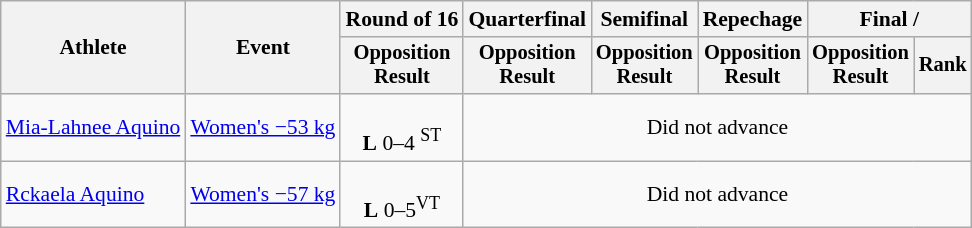<table class="wikitable" style="font-size:90%">
<tr>
<th rowspan=2>Athlete</th>
<th rowspan=2>Event</th>
<th>Round of 16</th>
<th>Quarterfinal</th>
<th>Semifinal</th>
<th>Repechage</th>
<th colspan=2>Final / </th>
</tr>
<tr style="font-size: 95%">
<th>Opposition<br>Result</th>
<th>Opposition<br>Result</th>
<th>Opposition<br>Result</th>
<th>Opposition<br>Result</th>
<th>Opposition<br>Result</th>
<th>Rank</th>
</tr>
<tr align=center>
<td align=left><a href='#'>Mia-Lahnee Aquino </a></td>
<td align=left><a href='#'>Women's −53 kg</a></td>
<td><br><strong>L</strong> 0–4 <sup>ST</sup></td>
<td colspan="5">Did not advance</td>
</tr>
<tr align=center>
<td align=left><a href='#'>Rckaela Aquino</a></td>
<td align=left><a href='#'>Women's −57 kg</a></td>
<td><br><strong>L</strong> 0–5<sup>VT</sup></td>
<td colspan="5">Did not advance</td>
</tr>
</table>
